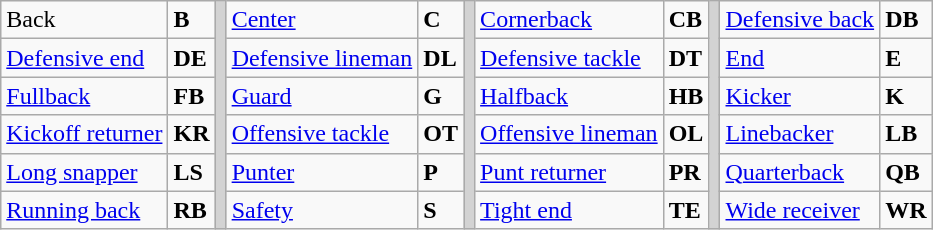<table class="wikitable">
<tr>
<td>Back</td>
<td><strong>B</strong></td>
<td rowspan="6" style="background:lightgrey;"></td>
<td><a href='#'>Center</a></td>
<td><strong>C</strong></td>
<td rowspan="6" style="background:lightgrey;"></td>
<td><a href='#'>Cornerback</a></td>
<td><strong>CB</strong></td>
<td rowspan="6" style="background:lightgrey;"></td>
<td><a href='#'>Defensive back</a></td>
<td><strong>DB</strong></td>
</tr>
<tr>
<td><a href='#'>Defensive end</a></td>
<td><strong>DE</strong></td>
<td><a href='#'>Defensive lineman</a></td>
<td><strong>DL</strong></td>
<td><a href='#'>Defensive tackle</a></td>
<td><strong>DT</strong></td>
<td><a href='#'>End</a></td>
<td><strong>E</strong></td>
</tr>
<tr>
<td><a href='#'>Fullback</a></td>
<td><strong>FB</strong></td>
<td><a href='#'>Guard</a></td>
<td><strong>G</strong></td>
<td><a href='#'>Halfback</a></td>
<td><strong>HB</strong></td>
<td><a href='#'>Kicker</a></td>
<td><strong>K</strong></td>
</tr>
<tr>
<td><a href='#'>Kickoff returner</a></td>
<td><strong>KR</strong></td>
<td><a href='#'>Offensive tackle</a></td>
<td><strong>OT</strong></td>
<td><a href='#'>Offensive lineman</a></td>
<td><strong>OL</strong></td>
<td><a href='#'>Linebacker</a></td>
<td><strong>LB</strong></td>
</tr>
<tr>
<td><a href='#'>Long snapper</a></td>
<td><strong>LS</strong></td>
<td><a href='#'>Punter</a></td>
<td><strong>P</strong></td>
<td><a href='#'>Punt returner</a></td>
<td><strong>PR</strong></td>
<td><a href='#'>Quarterback</a></td>
<td><strong>QB</strong></td>
</tr>
<tr>
<td><a href='#'>Running back</a></td>
<td><strong>RB</strong></td>
<td><a href='#'>Safety</a></td>
<td><strong>S</strong></td>
<td><a href='#'>Tight end</a></td>
<td><strong>TE</strong></td>
<td><a href='#'>Wide receiver</a></td>
<td><strong>WR</strong></td>
</tr>
</table>
